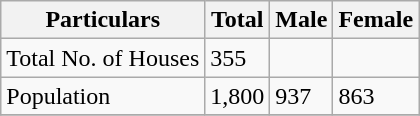<table class="wikitable sortable">
<tr>
<th>Particulars</th>
<th>Total</th>
<th>Male</th>
<th>Female</th>
</tr>
<tr>
<td>Total No. of Houses</td>
<td>355</td>
<td></td>
<td></td>
</tr>
<tr>
<td>Population</td>
<td>1,800</td>
<td>937</td>
<td>863</td>
</tr>
<tr>
</tr>
</table>
